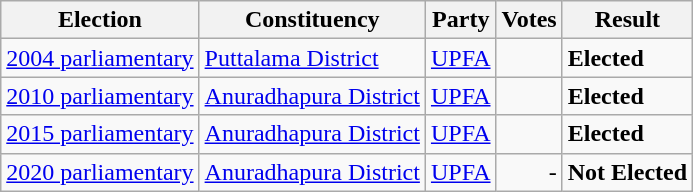<table class="wikitable" style="text-align:left;">
<tr>
<th scope=col>Election</th>
<th scope=col>Constituency</th>
<th scope=col>Party</th>
<th scope=col>Votes</th>
<th scope=col>Result</th>
</tr>
<tr>
<td><a href='#'>2004 parliamentary</a></td>
<td><a href='#'>Puttalama District</a></td>
<td><a href='#'>UPFA</a></td>
<td align=right></td>
<td><strong>Elected</strong></td>
</tr>
<tr>
<td><a href='#'>2010 parliamentary</a></td>
<td><a href='#'>Anuradhapura District</a></td>
<td><a href='#'>UPFA</a></td>
<td align=right></td>
<td><strong>Elected</strong></td>
</tr>
<tr>
<td><a href='#'>2015 parliamentary</a></td>
<td><a href='#'>Anuradhapura District</a></td>
<td><a href='#'>UPFA</a></td>
<td align=right></td>
<td><strong>Elected</strong></td>
</tr>
<tr>
<td><a href='#'>2020 parliamentary</a></td>
<td><a href='#'>Anuradhapura District</a></td>
<td><a href='#'>UPFA</a></td>
<td align=right>-</td>
<td><strong>Not Elected</strong></td>
</tr>
</table>
